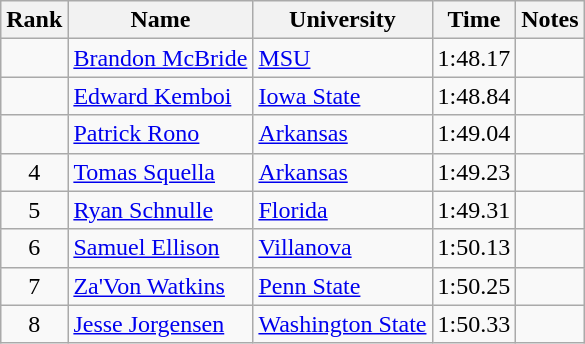<table class="wikitable sortable" style="text-align:center">
<tr>
<th>Rank</th>
<th>Name</th>
<th>University</th>
<th>Time</th>
<th>Notes</th>
</tr>
<tr>
<td></td>
<td align=left><a href='#'>Brandon McBride</a></td>
<td align=left><a href='#'>MSU</a></td>
<td>1:48.17</td>
<td></td>
</tr>
<tr>
<td></td>
<td align=left><a href='#'>Edward Kemboi</a></td>
<td align=left><a href='#'>Iowa State</a></td>
<td>1:48.84</td>
<td></td>
</tr>
<tr>
<td></td>
<td align=left><a href='#'>Patrick Rono</a></td>
<td align=left><a href='#'>Arkansas</a></td>
<td>1:49.04</td>
<td></td>
</tr>
<tr>
<td>4</td>
<td align=left><a href='#'>Tomas Squella</a></td>
<td align=left><a href='#'>Arkansas</a></td>
<td>1:49.23</td>
<td></td>
</tr>
<tr>
<td>5</td>
<td align=left><a href='#'>Ryan Schnulle</a></td>
<td align=left><a href='#'>Florida</a></td>
<td>1:49.31</td>
<td></td>
</tr>
<tr>
<td>6</td>
<td align=left><a href='#'>Samuel Ellison</a></td>
<td align=left><a href='#'>Villanova</a></td>
<td>1:50.13</td>
<td></td>
</tr>
<tr>
<td>7</td>
<td align=left><a href='#'>Za'Von Watkins</a></td>
<td align=left><a href='#'>Penn State</a></td>
<td>1:50.25</td>
<td></td>
</tr>
<tr>
<td>8</td>
<td align=left><a href='#'>Jesse Jorgensen</a></td>
<td align=left><a href='#'>Washington State</a></td>
<td>1:50.33</td>
<td></td>
</tr>
</table>
